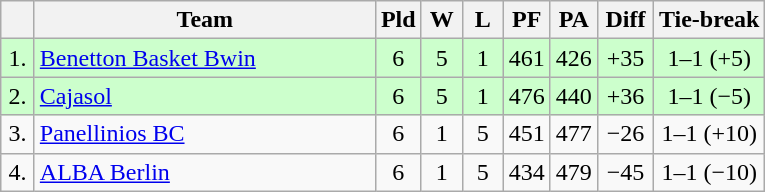<table class="wikitable" style="text-align:center">
<tr>
<th width=15></th>
<th width=220>Team</th>
<th width=20>Pld</th>
<th width=20>W</th>
<th width=20>L</th>
<th width=20>PF</th>
<th width=20>PA</th>
<th width=30>Diff</th>
<th>Tie-break</th>
</tr>
<tr style="background: #ccffcc;">
<td>1.</td>
<td align=left> <a href='#'>Benetton Basket Bwin</a></td>
<td>6</td>
<td>5</td>
<td>1</td>
<td>461</td>
<td>426</td>
<td>+35</td>
<td>1–1 (+5)</td>
</tr>
<tr style="background: #ccffcc;">
<td>2.</td>
<td align=left> <a href='#'>Cajasol</a></td>
<td>6</td>
<td>5</td>
<td>1</td>
<td>476</td>
<td>440</td>
<td>+36</td>
<td>1–1 (−5)</td>
</tr>
<tr>
<td>3.</td>
<td align=left> <a href='#'>Panellinios BC</a></td>
<td>6</td>
<td>1</td>
<td>5</td>
<td>451</td>
<td>477</td>
<td>−26</td>
<td>1–1 (+10)</td>
</tr>
<tr>
<td>4.</td>
<td align=left> <a href='#'>ALBA Berlin</a></td>
<td>6</td>
<td>1</td>
<td>5</td>
<td>434</td>
<td>479</td>
<td>−45</td>
<td>1–1 (−10)</td>
</tr>
</table>
